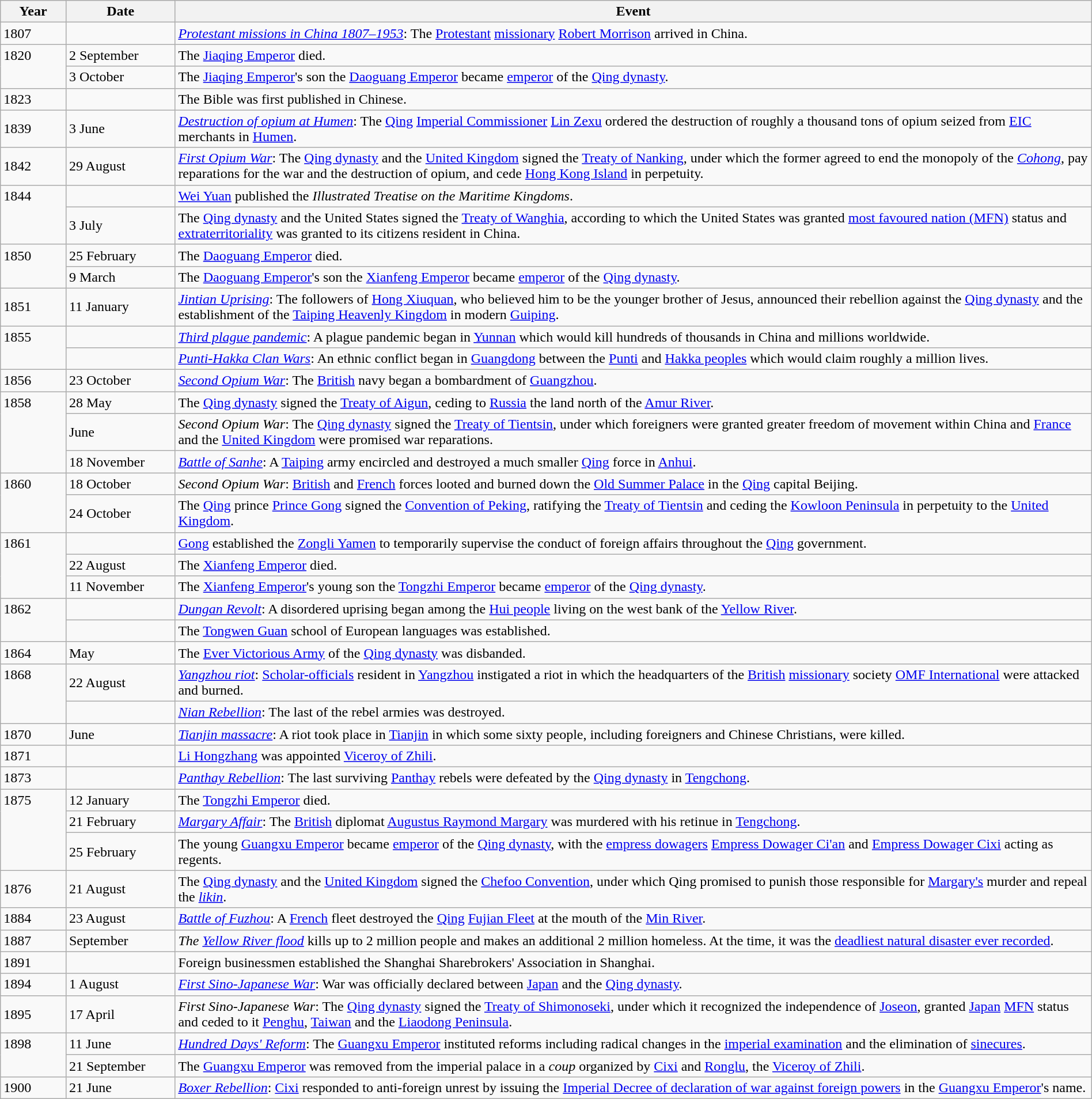<table class="wikitable" width="100%">
<tr>
<th style="width:6%">Year</th>
<th style="width:10%">Date</th>
<th>Event</th>
</tr>
<tr>
<td>1807</td>
<td></td>
<td><em><a href='#'>Protestant missions in China 1807–1953</a></em>: The <a href='#'>Protestant</a> <a href='#'>missionary</a> <a href='#'>Robert Morrison</a> arrived in China.</td>
</tr>
<tr>
<td rowspan="2" valign="top">1820</td>
<td>2 September</td>
<td>The <a href='#'>Jiaqing Emperor</a> died.</td>
</tr>
<tr>
<td>3 October</td>
<td>The <a href='#'>Jiaqing Emperor</a>'s son the <a href='#'>Daoguang Emperor</a> became <a href='#'>emperor</a> of the <a href='#'>Qing dynasty</a>.</td>
</tr>
<tr>
<td>1823</td>
<td></td>
<td>The Bible was first published in Chinese.</td>
</tr>
<tr>
<td>1839</td>
<td>3 June</td>
<td><em><a href='#'>Destruction of opium at Humen</a></em>: The <a href='#'>Qing</a> <a href='#'>Imperial Commissioner</a> <a href='#'>Lin Zexu</a> ordered the destruction of roughly a thousand tons of opium seized from <a href='#'>EIC</a> merchants in <a href='#'>Humen</a>.</td>
</tr>
<tr>
<td>1842</td>
<td>29 August</td>
<td><em><a href='#'>First Opium War</a></em>: The <a href='#'>Qing dynasty</a> and the <a href='#'>United Kingdom</a> signed the <a href='#'>Treaty of Nanking</a>, under which the former agreed to end the monopoly of the <em><a href='#'>Cohong</a></em>, pay reparations for the war and the destruction of opium, and cede <a href='#'>Hong Kong Island</a> in perpetuity.</td>
</tr>
<tr>
<td rowspan="2" valign="top">1844</td>
<td></td>
<td><a href='#'>Wei Yuan</a> published the <em>Illustrated Treatise on the Maritime Kingdoms</em>.</td>
</tr>
<tr>
<td>3 July</td>
<td>The <a href='#'>Qing dynasty</a> and the United States signed the <a href='#'>Treaty of Wanghia</a>, according to which the United States was granted <a href='#'>most favoured nation (MFN)</a> status and <a href='#'>extraterritoriality</a> was granted to its citizens resident in China.</td>
</tr>
<tr>
<td rowspan="2" valign="top">1850</td>
<td>25 February</td>
<td>The <a href='#'>Daoguang Emperor</a> died.</td>
</tr>
<tr>
<td>9 March</td>
<td>The <a href='#'>Daoguang Emperor</a>'s son the <a href='#'>Xianfeng Emperor</a> became <a href='#'>emperor</a> of the <a href='#'>Qing dynasty</a>.</td>
</tr>
<tr>
<td>1851</td>
<td>11 January</td>
<td><em><a href='#'>Jintian Uprising</a></em>: The followers of <a href='#'>Hong Xiuquan</a>, who believed him to be the younger brother of Jesus, announced their rebellion against the <a href='#'>Qing dynasty</a> and the establishment of the <a href='#'>Taiping Heavenly Kingdom</a> in modern <a href='#'>Guiping</a>.</td>
</tr>
<tr>
<td rowspan="2" valign="top">1855</td>
<td></td>
<td><em><a href='#'>Third plague pandemic</a></em>: A plague pandemic began in <a href='#'>Yunnan</a> which would kill hundreds of thousands in China and millions worldwide.</td>
</tr>
<tr>
<td></td>
<td><em><a href='#'>Punti-Hakka Clan Wars</a></em>: An ethnic conflict began in <a href='#'>Guangdong</a> between the <a href='#'>Punti</a> and <a href='#'>Hakka peoples</a> which would claim roughly a million lives.</td>
</tr>
<tr>
<td>1856</td>
<td>23 October</td>
<td><em><a href='#'>Second Opium War</a></em>: The <a href='#'>British</a> navy began a bombardment of <a href='#'>Guangzhou</a>.</td>
</tr>
<tr>
<td rowspan="3" valign="top">1858</td>
<td>28 May</td>
<td>The <a href='#'>Qing dynasty</a> signed the <a href='#'>Treaty of Aigun</a>, ceding to <a href='#'>Russia</a> the land north of the <a href='#'>Amur River</a>.</td>
</tr>
<tr>
<td>June</td>
<td><em>Second Opium War</em>: The <a href='#'>Qing dynasty</a> signed the <a href='#'>Treaty of Tientsin</a>, under which foreigners were granted greater freedom of movement within China and <a href='#'>France</a> and the <a href='#'>United Kingdom</a> were promised war reparations.</td>
</tr>
<tr>
<td>18 November</td>
<td><em><a href='#'>Battle of Sanhe</a></em>: A <a href='#'>Taiping</a> army encircled and destroyed a much smaller <a href='#'>Qing</a> force in <a href='#'>Anhui</a>.</td>
</tr>
<tr>
<td rowspan="2" valign="top">1860</td>
<td>18 October</td>
<td><em>Second Opium War</em>: <a href='#'>British</a> and <a href='#'>French</a> forces looted and burned down the <a href='#'>Old Summer Palace</a> in the <a href='#'>Qing</a> capital Beijing.</td>
</tr>
<tr>
<td>24 October</td>
<td>The <a href='#'>Qing</a> prince <a href='#'>Prince Gong</a> signed the <a href='#'>Convention of Peking</a>, ratifying the <a href='#'>Treaty of Tientsin</a> and ceding the <a href='#'>Kowloon Peninsula</a> in perpetuity to the <a href='#'>United Kingdom</a>.</td>
</tr>
<tr>
<td rowspan="3" valign="top">1861</td>
<td></td>
<td><a href='#'>Gong</a> established the <a href='#'>Zongli Yamen</a> to temporarily supervise the conduct of foreign affairs throughout the <a href='#'>Qing</a> government.</td>
</tr>
<tr>
<td>22 August</td>
<td>The <a href='#'>Xianfeng Emperor</a> died.</td>
</tr>
<tr>
<td>11 November</td>
<td>The <a href='#'>Xianfeng Emperor</a>'s young son the <a href='#'>Tongzhi Emperor</a> became <a href='#'>emperor</a> of the <a href='#'>Qing dynasty</a>.</td>
</tr>
<tr>
<td rowspan="2" valign="top">1862</td>
<td></td>
<td><em><a href='#'>Dungan Revolt</a></em>: A disordered uprising began among the <a href='#'>Hui people</a> living on the west bank of the <a href='#'>Yellow River</a>.</td>
</tr>
<tr>
<td></td>
<td>The <a href='#'>Tongwen Guan</a> school of European languages was established.</td>
</tr>
<tr>
<td>1864</td>
<td>May</td>
<td>The <a href='#'>Ever Victorious Army</a> of the <a href='#'>Qing dynasty</a> was disbanded.</td>
</tr>
<tr>
<td rowspan="2" valign="top">1868</td>
<td>22 August</td>
<td><em><a href='#'>Yangzhou riot</a></em>: <a href='#'>Scholar-officials</a> resident in <a href='#'>Yangzhou</a> instigated a riot in which the headquarters of the <a href='#'>British</a> <a href='#'>missionary</a> society <a href='#'>OMF International</a> were attacked and burned.</td>
</tr>
<tr>
<td></td>
<td><em><a href='#'>Nian Rebellion</a></em>: The last of the rebel armies was destroyed.</td>
</tr>
<tr>
<td>1870</td>
<td>June</td>
<td><em><a href='#'>Tianjin massacre</a></em>: A riot took place in <a href='#'>Tianjin</a> in which some sixty people, including foreigners and Chinese Christians, were killed.</td>
</tr>
<tr>
<td>1871</td>
<td></td>
<td><a href='#'>Li Hongzhang</a> was appointed <a href='#'>Viceroy of Zhili</a>.</td>
</tr>
<tr>
<td>1873</td>
<td></td>
<td><em><a href='#'>Panthay Rebellion</a></em>: The last surviving <a href='#'>Panthay</a> rebels were defeated by the <a href='#'>Qing dynasty</a> in <a href='#'>Tengchong</a>.</td>
</tr>
<tr>
<td rowspan="3" valign="top">1875</td>
<td>12 January</td>
<td>The <a href='#'>Tongzhi Emperor</a> died.</td>
</tr>
<tr>
<td>21 February</td>
<td><em><a href='#'>Margary Affair</a></em>: The <a href='#'>British</a> diplomat <a href='#'>Augustus Raymond Margary</a> was murdered with his retinue in <a href='#'>Tengchong</a>.</td>
</tr>
<tr>
<td>25 February</td>
<td>The young <a href='#'>Guangxu Emperor</a> became <a href='#'>emperor</a> of the <a href='#'>Qing dynasty</a>, with the <a href='#'>empress dowagers</a> <a href='#'>Empress Dowager Ci'an</a> and <a href='#'>Empress Dowager Cixi</a> acting as regents.</td>
</tr>
<tr>
<td>1876</td>
<td>21 August</td>
<td>The <a href='#'>Qing dynasty</a> and the <a href='#'>United Kingdom</a> signed the <a href='#'>Chefoo Convention</a>, under which Qing promised to punish those responsible for <a href='#'>Margary's</a> murder and repeal the <em><a href='#'>likin</a></em>.</td>
</tr>
<tr>
<td>1884</td>
<td>23 August</td>
<td><em><a href='#'>Battle of Fuzhou</a></em>: A <a href='#'>French</a> fleet destroyed the <a href='#'>Qing</a> <a href='#'>Fujian Fleet</a> at the mouth of the <a href='#'>Min River</a>.</td>
</tr>
<tr>
<td>1887</td>
<td>September</td>
<td><em>The <a href='#'>Yellow River flood</a></em> kills up to 2 million people and makes an additional 2 million homeless. At the time, it was the <a href='#'>deadliest natural disaster ever recorded</a>.</td>
</tr>
<tr>
<td>1891</td>
<td></td>
<td>Foreign businessmen established the Shanghai Sharebrokers' Association in Shanghai.</td>
</tr>
<tr>
<td>1894</td>
<td>1 August</td>
<td><em><a href='#'>First Sino-Japanese War</a></em>: War was officially declared between <a href='#'>Japan</a> and the <a href='#'>Qing dynasty</a>.</td>
</tr>
<tr>
<td>1895</td>
<td>17 April</td>
<td><em>First Sino-Japanese War</em>: The <a href='#'>Qing dynasty</a> signed the <a href='#'>Treaty of Shimonoseki</a>, under which it recognized the independence of <a href='#'>Joseon</a>, granted <a href='#'>Japan</a> <a href='#'>MFN</a> status and ceded to it <a href='#'>Penghu</a>, <a href='#'>Taiwan</a> and the <a href='#'>Liaodong Peninsula</a>.</td>
</tr>
<tr>
<td rowspan="2" valign="top">1898</td>
<td>11 June</td>
<td><em><a href='#'>Hundred Days' Reform</a></em>: The <a href='#'>Guangxu Emperor</a> instituted reforms including radical changes in the <a href='#'>imperial examination</a> and the elimination of <a href='#'>sinecures</a>.</td>
</tr>
<tr>
<td>21 September</td>
<td>The <a href='#'>Guangxu Emperor</a> was removed from the imperial palace in a <em>coup</em> organized by <a href='#'>Cixi</a> and <a href='#'>Ronglu</a>, the <a href='#'>Viceroy of Zhili</a>.</td>
</tr>
<tr>
<td>1900</td>
<td>21 June</td>
<td><em><a href='#'>Boxer Rebellion</a></em>: <a href='#'>Cixi</a> responded to anti-foreign unrest by issuing the <a href='#'>Imperial Decree of declaration of war against foreign powers</a> in the <a href='#'>Guangxu Emperor</a>'s name.</td>
</tr>
</table>
